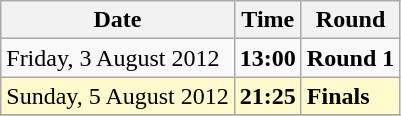<table class="wikitable">
<tr>
<th>Date</th>
<th>Time</th>
<th>Round</th>
</tr>
<tr>
<td>Friday, 3 August 2012</td>
<td><strong>13:00</strong></td>
<td><strong>Round 1</strong></td>
</tr>
<tr>
<td style=background:lemonchiffon>Sunday, 5 August 2012</td>
<td style=background:lemonchiffon><strong>21:25</strong></td>
<td style=background:lemonchiffon><strong>Finals</strong></td>
</tr>
<tr>
</tr>
</table>
